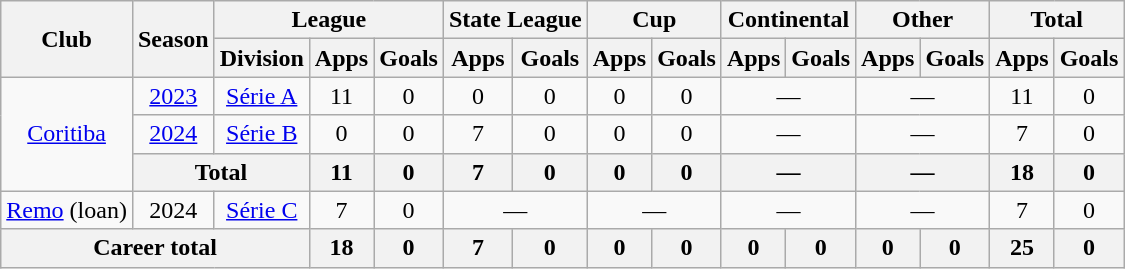<table class="wikitable" style="text-align: center;">
<tr>
<th rowspan="2">Club</th>
<th rowspan="2">Season</th>
<th colspan="3">League</th>
<th colspan="2">State League</th>
<th colspan="2">Cup</th>
<th colspan="2">Continental</th>
<th colspan="2">Other</th>
<th colspan="2">Total</th>
</tr>
<tr>
<th>Division</th>
<th>Apps</th>
<th>Goals</th>
<th>Apps</th>
<th>Goals</th>
<th>Apps</th>
<th>Goals</th>
<th>Apps</th>
<th>Goals</th>
<th>Apps</th>
<th>Goals</th>
<th>Apps</th>
<th>Goals</th>
</tr>
<tr>
<td rowspan="3" valign="center"><a href='#'>Coritiba</a></td>
<td><a href='#'>2023</a></td>
<td><a href='#'>Série A</a></td>
<td>11</td>
<td>0</td>
<td>0</td>
<td>0</td>
<td>0</td>
<td>0</td>
<td colspan="2">—</td>
<td colspan="2">—</td>
<td>11</td>
<td>0</td>
</tr>
<tr>
<td><a href='#'>2024</a></td>
<td><a href='#'>Série B</a></td>
<td>0</td>
<td>0</td>
<td>7</td>
<td>0</td>
<td>0</td>
<td>0</td>
<td colspan="2">—</td>
<td colspan="2">—</td>
<td>7</td>
<td>0</td>
</tr>
<tr>
<th colspan="2">Total</th>
<th>11</th>
<th>0</th>
<th>7</th>
<th>0</th>
<th>0</th>
<th>0</th>
<th colspan="2">—</th>
<th colspan="2">—</th>
<th>18</th>
<th>0</th>
</tr>
<tr>
<td><a href='#'>Remo</a> (loan)</td>
<td>2024</td>
<td><a href='#'>Série C</a></td>
<td>7</td>
<td>0</td>
<td colspan="2">—</td>
<td colspan="2">—</td>
<td colspan="2">—</td>
<td colspan="2">—</td>
<td>7</td>
<td>0</td>
</tr>
<tr>
<th colspan="3"><strong>Career total</strong></th>
<th>18</th>
<th>0</th>
<th>7</th>
<th>0</th>
<th>0</th>
<th>0</th>
<th>0</th>
<th>0</th>
<th>0</th>
<th>0</th>
<th>25</th>
<th>0</th>
</tr>
</table>
